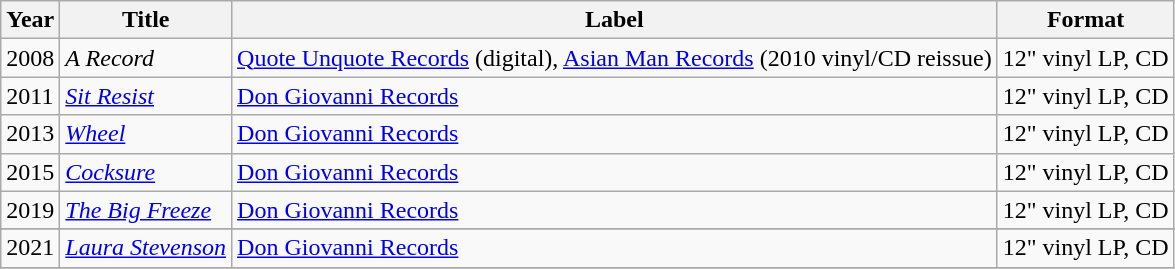<table class="wikitable">
<tr>
<th>Year</th>
<th>Title</th>
<th>Label</th>
<th>Format</th>
</tr>
<tr>
<td>2008</td>
<td><em>A Record</em></td>
<td><a href='#'>Quote Unquote Records</a> (digital), <a href='#'>Asian Man Records</a> (2010 vinyl/CD reissue)</td>
<td>12" vinyl LP, CD</td>
</tr>
<tr>
<td>2011</td>
<td><em><a href='#'>Sit Resist</a></em></td>
<td><a href='#'>Don Giovanni Records</a></td>
<td>12" vinyl LP, CD</td>
</tr>
<tr>
<td>2013</td>
<td><em><a href='#'>Wheel</a></em></td>
<td><a href='#'>Don Giovanni Records</a></td>
<td>12" vinyl LP, CD</td>
</tr>
<tr>
<td>2015</td>
<td><em><a href='#'>Cocksure</a></em></td>
<td><a href='#'>Don Giovanni Records</a></td>
<td>12" vinyl LP, CD</td>
</tr>
<tr>
<td>2019</td>
<td><em><a href='#'>The Big Freeze</a></em></td>
<td><a href='#'>Don Giovanni Records</a></td>
<td>12" vinyl LP, CD</td>
</tr>
<tr>
</tr>
<tr>
<td>2021</td>
<td><em><a href='#'>Laura Stevenson</a></em></td>
<td><a href='#'>Don Giovanni Records</a></td>
<td>12" vinyl LP, CD</td>
</tr>
<tr>
</tr>
</table>
